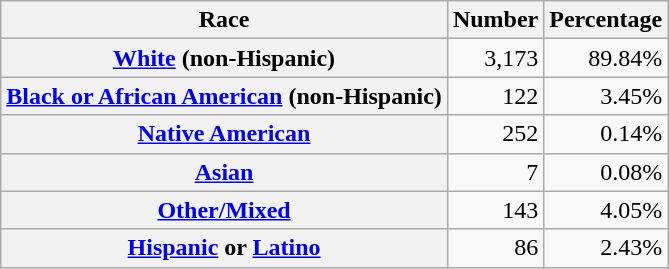<table class="wikitable" style="text-align:right">
<tr>
<th scope="col">Race</th>
<th scope="col">Number</th>
<th scope="col">Percentage</th>
</tr>
<tr>
<th scope="row"><a href='#'>White</a> (non-Hispanic)</th>
<td>3,173</td>
<td>89.84%</td>
</tr>
<tr>
<th scope="row"><a href='#'>Black or African American</a> (non-Hispanic)</th>
<td>122</td>
<td>3.45%</td>
</tr>
<tr>
<th scope="row"><a href='#'>Native American</a></th>
<td>252</td>
<td>0.14%</td>
</tr>
<tr>
<th scope="row"><a href='#'>Asian</a></th>
<td>7</td>
<td>0.08%</td>
</tr>
<tr>
<th scope="row"><a href='#'>Other/Mixed</a></th>
<td>143</td>
<td>4.05%</td>
</tr>
<tr>
<th scope="row"><a href='#'>Hispanic</a> or <a href='#'>Latino</a></th>
<td>86</td>
<td>2.43%</td>
</tr>
</table>
